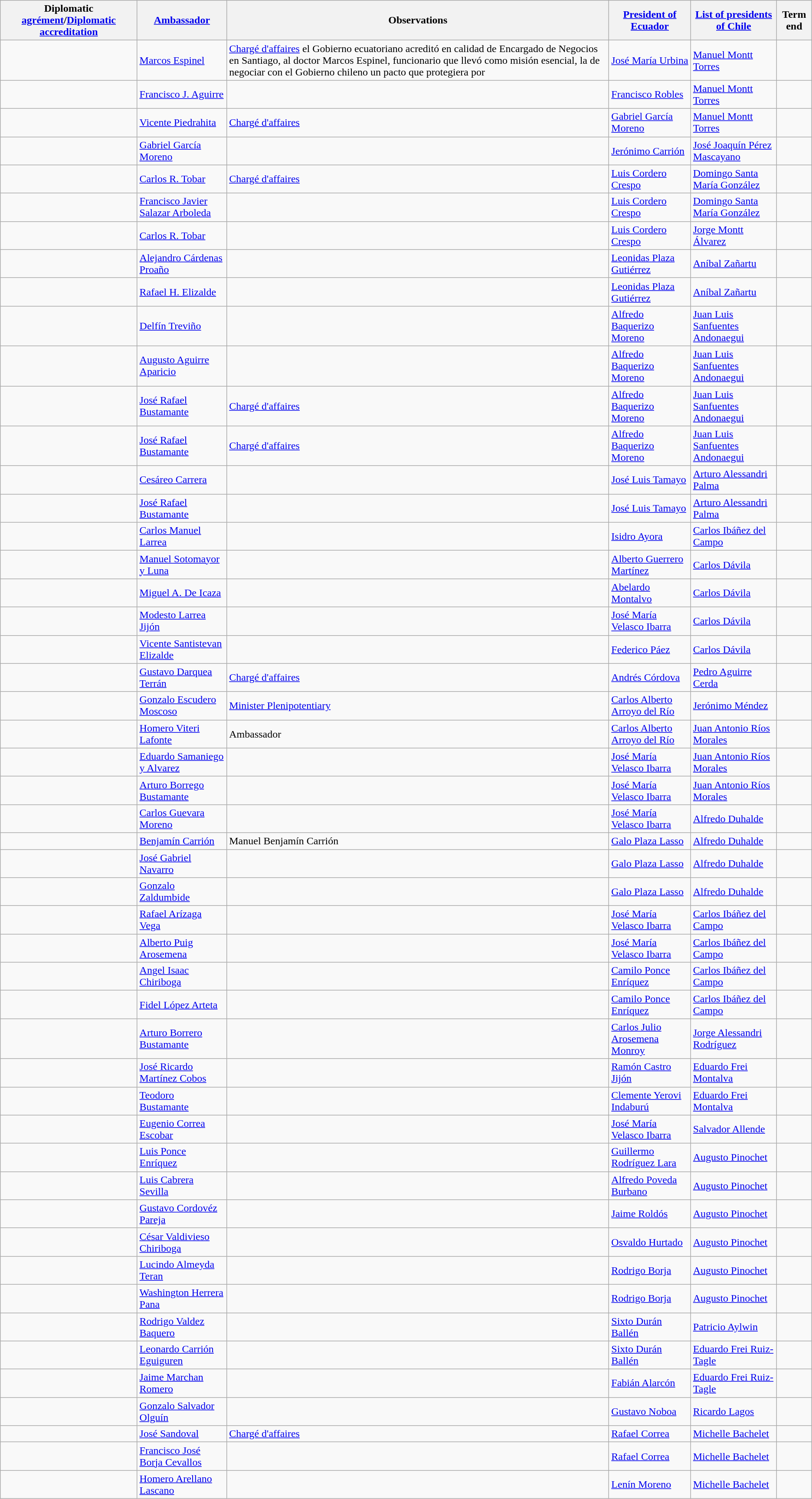<table class="wikitable sortable">
<tr>
<th>Diplomatic <a href='#'>agrément</a>/<a href='#'>Diplomatic accreditation</a></th>
<th><a href='#'>Ambassador</a></th>
<th>Observations</th>
<th><a href='#'>President of Ecuador</a></th>
<th><a href='#'>List of presidents of Chile</a></th>
<th>Term end</th>
</tr>
<tr>
<td></td>
<td><a href='#'>Marcos Espinel</a></td>
<td><a href='#'>Chargé d'affaires</a> el Gobierno ecuatoriano acreditó en calidad de Encargado de Negocios en Santiago, al doctor Marcos Espinel, funcionario que llevó como misión esencial, la de negociar con el Gobierno chileno un pacto que protegiera por</td>
<td><a href='#'>José María Urbina</a></td>
<td><a href='#'>Manuel Montt Torres</a></td>
<td></td>
</tr>
<tr>
<td></td>
<td><a href='#'>Francisco J. Aguirre</a></td>
<td></td>
<td><a href='#'>Francisco Robles</a></td>
<td><a href='#'>Manuel Montt Torres</a></td>
<td></td>
</tr>
<tr>
<td></td>
<td><a href='#'>Vicente Piedrahita</a></td>
<td><a href='#'>Chargé d'affaires</a></td>
<td><a href='#'>Gabriel García Moreno</a></td>
<td><a href='#'>Manuel Montt Torres</a></td>
<td></td>
</tr>
<tr>
<td></td>
<td><a href='#'>Gabriel García Moreno</a></td>
<td></td>
<td><a href='#'>Jerónimo Carrión</a></td>
<td><a href='#'>José Joaquín Pérez Mascayano</a></td>
<td></td>
</tr>
<tr>
<td></td>
<td><a href='#'>Carlos R. Tobar</a></td>
<td><a href='#'>Chargé d'affaires</a></td>
<td><a href='#'>Luis Cordero Crespo</a></td>
<td><a href='#'>Domingo Santa María González</a></td>
<td></td>
</tr>
<tr>
<td></td>
<td><a href='#'>Francisco Javier Salazar Arboleda</a></td>
<td></td>
<td><a href='#'>Luis Cordero Crespo</a></td>
<td><a href='#'>Domingo Santa María González</a></td>
<td></td>
</tr>
<tr>
<td></td>
<td><a href='#'>Carlos R. Tobar</a></td>
<td></td>
<td><a href='#'>Luis Cordero Crespo</a></td>
<td><a href='#'>Jorge Montt Álvarez</a></td>
<td></td>
</tr>
<tr>
<td></td>
<td><a href='#'>Alejandro Cárdenas Proaño</a></td>
<td></td>
<td><a href='#'>Leonidas Plaza Gutiérrez</a></td>
<td><a href='#'>Aníbal Zañartu </a></td>
<td></td>
</tr>
<tr>
<td></td>
<td><a href='#'>Rafael H. Elizalde</a></td>
<td></td>
<td><a href='#'>Leonidas Plaza Gutiérrez</a></td>
<td><a href='#'>Aníbal Zañartu </a></td>
<td></td>
</tr>
<tr>
<td></td>
<td><a href='#'>Delfín Treviño</a></td>
<td></td>
<td><a href='#'>Alfredo Baquerizo Moreno</a></td>
<td><a href='#'>Juan Luis Sanfuentes Andonaegui</a></td>
<td></td>
</tr>
<tr>
<td></td>
<td><a href='#'>Augusto Aguirre Aparicio</a></td>
<td></td>
<td><a href='#'>Alfredo Baquerizo Moreno</a></td>
<td><a href='#'>Juan Luis Sanfuentes Andonaegui</a></td>
<td></td>
</tr>
<tr>
<td></td>
<td><a href='#'>José Rafael Bustamante</a></td>
<td><a href='#'>Chargé d'affaires</a></td>
<td><a href='#'>Alfredo Baquerizo Moreno</a></td>
<td><a href='#'>Juan Luis Sanfuentes Andonaegui</a></td>
<td></td>
</tr>
<tr>
<td></td>
<td><a href='#'>José Rafael Bustamante</a></td>
<td><a href='#'>Chargé d'affaires</a></td>
<td><a href='#'>Alfredo Baquerizo Moreno</a></td>
<td><a href='#'>Juan Luis Sanfuentes Andonaegui</a></td>
<td></td>
</tr>
<tr>
<td></td>
<td><a href='#'>Cesáreo Carrera</a></td>
<td></td>
<td><a href='#'>José Luis Tamayo</a></td>
<td><a href='#'>Arturo Alessandri Palma</a></td>
<td></td>
</tr>
<tr>
<td></td>
<td><a href='#'>José Rafael Bustamante</a></td>
<td></td>
<td><a href='#'>José Luis Tamayo</a></td>
<td><a href='#'>Arturo Alessandri Palma</a></td>
<td></td>
</tr>
<tr>
<td></td>
<td><a href='#'>Carlos Manuel Larrea</a></td>
<td></td>
<td><a href='#'>Isidro Ayora</a></td>
<td><a href='#'>Carlos Ibáñez del Campo</a></td>
<td></td>
</tr>
<tr>
<td></td>
<td><a href='#'>Manuel Sotomayor y Luna</a></td>
<td></td>
<td><a href='#'>Alberto Guerrero Martínez</a></td>
<td><a href='#'>Carlos Dávila </a></td>
<td></td>
</tr>
<tr>
<td></td>
<td><a href='#'>Miguel A. De Icaza</a></td>
<td></td>
<td><a href='#'>Abelardo Montalvo</a></td>
<td><a href='#'>Carlos Dávila </a></td>
<td></td>
</tr>
<tr>
<td></td>
<td><a href='#'>Modesto Larrea Jijón</a></td>
<td></td>
<td><a href='#'>José María Velasco Ibarra</a></td>
<td><a href='#'>Carlos Dávila </a></td>
<td></td>
</tr>
<tr>
<td></td>
<td><a href='#'>Vicente Santistevan Elizalde</a></td>
<td></td>
<td><a href='#'>Federico Páez</a></td>
<td><a href='#'>Carlos Dávila </a></td>
<td></td>
</tr>
<tr>
<td></td>
<td><a href='#'>Gustavo Darquea Terrán</a></td>
<td><a href='#'>Chargé d'affaires</a></td>
<td><a href='#'>Andrés Córdova</a></td>
<td><a href='#'>Pedro Aguirre Cerda</a></td>
<td></td>
</tr>
<tr>
<td></td>
<td><a href='#'>Gonzalo Escudero Moscoso</a></td>
<td><a href='#'>Minister Plenipotentiary</a></td>
<td><a href='#'>Carlos Alberto Arroyo del Río</a></td>
<td><a href='#'>Jerónimo Méndez </a></td>
<td></td>
</tr>
<tr>
<td></td>
<td><a href='#'>Homero Viteri Lafonte</a></td>
<td>Ambassador</td>
<td><a href='#'>Carlos Alberto Arroyo del Río</a></td>
<td><a href='#'>Juan Antonio Ríos Morales</a></td>
<td></td>
</tr>
<tr>
<td></td>
<td><a href='#'>Eduardo Samaniego y Alvarez</a></td>
<td></td>
<td><a href='#'>José María Velasco Ibarra</a></td>
<td><a href='#'>Juan Antonio Ríos Morales</a></td>
<td></td>
</tr>
<tr>
<td></td>
<td><a href='#'>Arturo Borrego Bustamante</a></td>
<td></td>
<td><a href='#'>José María Velasco Ibarra</a></td>
<td><a href='#'>Juan Antonio Ríos Morales</a></td>
<td></td>
</tr>
<tr>
<td></td>
<td><a href='#'>Carlos Guevara Moreno</a></td>
<td></td>
<td><a href='#'>José María Velasco Ibarra</a></td>
<td><a href='#'>Alfredo Duhalde </a></td>
<td></td>
</tr>
<tr>
<td></td>
<td><a href='#'>Benjamín Carrión</a></td>
<td>Manuel Benjamín Carrión</td>
<td><a href='#'>Galo Plaza Lasso</a></td>
<td><a href='#'>Alfredo Duhalde </a></td>
<td></td>
</tr>
<tr>
<td></td>
<td><a href='#'>José Gabriel Navarro</a></td>
<td></td>
<td><a href='#'>Galo Plaza Lasso</a></td>
<td><a href='#'>Alfredo Duhalde </a></td>
<td></td>
</tr>
<tr>
<td></td>
<td><a href='#'>Gonzalo Zaldumbide</a></td>
<td></td>
<td><a href='#'>Galo Plaza Lasso</a></td>
<td><a href='#'>Alfredo Duhalde </a></td>
<td></td>
</tr>
<tr>
<td></td>
<td><a href='#'>Rafael Arízaga Vega</a></td>
<td></td>
<td><a href='#'>José María Velasco Ibarra</a></td>
<td><a href='#'>Carlos Ibáñez del Campo</a></td>
<td></td>
</tr>
<tr>
<td></td>
<td><a href='#'>Alberto Puig Arosemena</a></td>
<td></td>
<td><a href='#'>José María Velasco Ibarra</a></td>
<td><a href='#'>Carlos Ibáñez del Campo</a></td>
<td></td>
</tr>
<tr>
<td></td>
<td><a href='#'>Angel Isaac Chiriboga</a></td>
<td></td>
<td><a href='#'>Camilo Ponce Enríquez</a></td>
<td><a href='#'>Carlos Ibáñez del Campo</a></td>
<td></td>
</tr>
<tr>
<td></td>
<td><a href='#'>Fidel López Arteta</a></td>
<td></td>
<td><a href='#'>Camilo Ponce Enríquez</a></td>
<td><a href='#'>Carlos Ibáñez del Campo</a></td>
<td></td>
</tr>
<tr>
<td></td>
<td><a href='#'>Arturo Borrero Bustamante</a></td>
<td></td>
<td><a href='#'>Carlos Julio Arosemena Monroy</a></td>
<td><a href='#'>Jorge Alessandri Rodríguez</a></td>
<td></td>
</tr>
<tr>
<td></td>
<td><a href='#'>José Ricardo Martínez Cobos</a></td>
<td></td>
<td><a href='#'>Ramón Castro Jijón</a></td>
<td><a href='#'>Eduardo Frei Montalva</a></td>
<td></td>
</tr>
<tr>
<td></td>
<td><a href='#'>Teodoro Bustamante</a></td>
<td></td>
<td><a href='#'>Clemente Yerovi Indaburú</a></td>
<td><a href='#'>Eduardo Frei Montalva</a></td>
<td></td>
</tr>
<tr>
<td></td>
<td><a href='#'>Eugenio Correa Escobar</a></td>
<td></td>
<td><a href='#'>José María Velasco Ibarra</a></td>
<td><a href='#'>Salvador Allende</a></td>
<td></td>
</tr>
<tr>
<td></td>
<td><a href='#'>Luis Ponce Enríquez</a></td>
<td></td>
<td><a href='#'>Guillermo Rodríguez Lara</a></td>
<td><a href='#'>Augusto Pinochet</a></td>
<td></td>
</tr>
<tr>
<td></td>
<td><a href='#'>Luis Cabrera Sevilla</a></td>
<td></td>
<td><a href='#'>Alfredo Poveda Burbano</a></td>
<td><a href='#'>Augusto Pinochet</a></td>
<td></td>
</tr>
<tr>
<td></td>
<td><a href='#'>Gustavo Cordovéz Pareja</a></td>
<td></td>
<td><a href='#'>Jaime Roldós</a></td>
<td><a href='#'>Augusto Pinochet</a></td>
<td></td>
</tr>
<tr>
<td></td>
<td><a href='#'>César Valdivieso Chiriboga</a></td>
<td></td>
<td><a href='#'>Osvaldo Hurtado</a></td>
<td><a href='#'>Augusto Pinochet</a></td>
<td></td>
</tr>
<tr>
<td></td>
<td><a href='#'>Lucindo Almeyda Teran</a></td>
<td></td>
<td><a href='#'>Rodrigo Borja</a></td>
<td><a href='#'>Augusto Pinochet</a></td>
<td></td>
</tr>
<tr>
<td></td>
<td><a href='#'>Washington Herrera Pana</a></td>
<td></td>
<td><a href='#'>Rodrigo Borja</a></td>
<td><a href='#'>Augusto Pinochet</a></td>
<td></td>
</tr>
<tr>
<td></td>
<td><a href='#'>Rodrigo Valdez Baquero</a></td>
<td></td>
<td><a href='#'>Sixto Durán Ballén</a></td>
<td><a href='#'>Patricio Aylwin</a></td>
<td></td>
</tr>
<tr>
<td></td>
<td><a href='#'>Leonardo Carrión Eguiguren</a></td>
<td></td>
<td><a href='#'>Sixto Durán Ballén</a></td>
<td><a href='#'>Eduardo Frei Ruiz-Tagle</a></td>
<td></td>
</tr>
<tr>
<td></td>
<td><a href='#'>Jaime Marchan Romero</a></td>
<td></td>
<td><a href='#'>Fabián Alarcón</a></td>
<td><a href='#'>Eduardo Frei Ruiz-Tagle</a></td>
<td></td>
</tr>
<tr>
<td></td>
<td><a href='#'>Gonzalo Salvador Olguín</a></td>
<td></td>
<td><a href='#'>Gustavo Noboa</a></td>
<td><a href='#'>Ricardo Lagos</a></td>
<td></td>
</tr>
<tr>
<td></td>
<td><a href='#'>José Sandoval</a></td>
<td><a href='#'>Chargé d'affaires</a></td>
<td><a href='#'>Rafael Correa</a></td>
<td><a href='#'>Michelle Bachelet</a></td>
<td></td>
</tr>
<tr>
<td></td>
<td><a href='#'>Francisco José Borja Cevallos</a></td>
<td></td>
<td><a href='#'>Rafael Correa</a></td>
<td><a href='#'>Michelle Bachelet</a></td>
<td></td>
</tr>
<tr>
<td></td>
<td><a href='#'>Homero Arellano Lascano</a></td>
<td></td>
<td><a href='#'>Lenín Moreno</a></td>
<td><a href='#'>Michelle Bachelet</a></td>
<td></td>
</tr>
</table>
